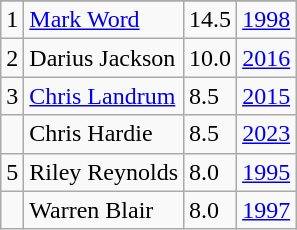<table class="wikitable">
<tr>
</tr>
<tr>
<td>1</td>
<td><a href='#'>Mark Word</a></td>
<td>14.5</td>
<td><a href='#'>1998</a></td>
</tr>
<tr>
<td>2</td>
<td>Darius Jackson</td>
<td>10.0</td>
<td><a href='#'>2016</a></td>
</tr>
<tr>
<td>3</td>
<td><a href='#'>Chris Landrum</a></td>
<td>8.5</td>
<td><a href='#'>2015</a></td>
</tr>
<tr>
<td></td>
<td>Chris Hardie</td>
<td>8.5</td>
<td><a href='#'>2023</a></td>
</tr>
<tr>
<td>5</td>
<td>Riley Reynolds</td>
<td>8.0</td>
<td><a href='#'>1995</a></td>
</tr>
<tr>
<td></td>
<td>Warren Blair</td>
<td>8.0</td>
<td><a href='#'>1997</a></td>
</tr>
</table>
